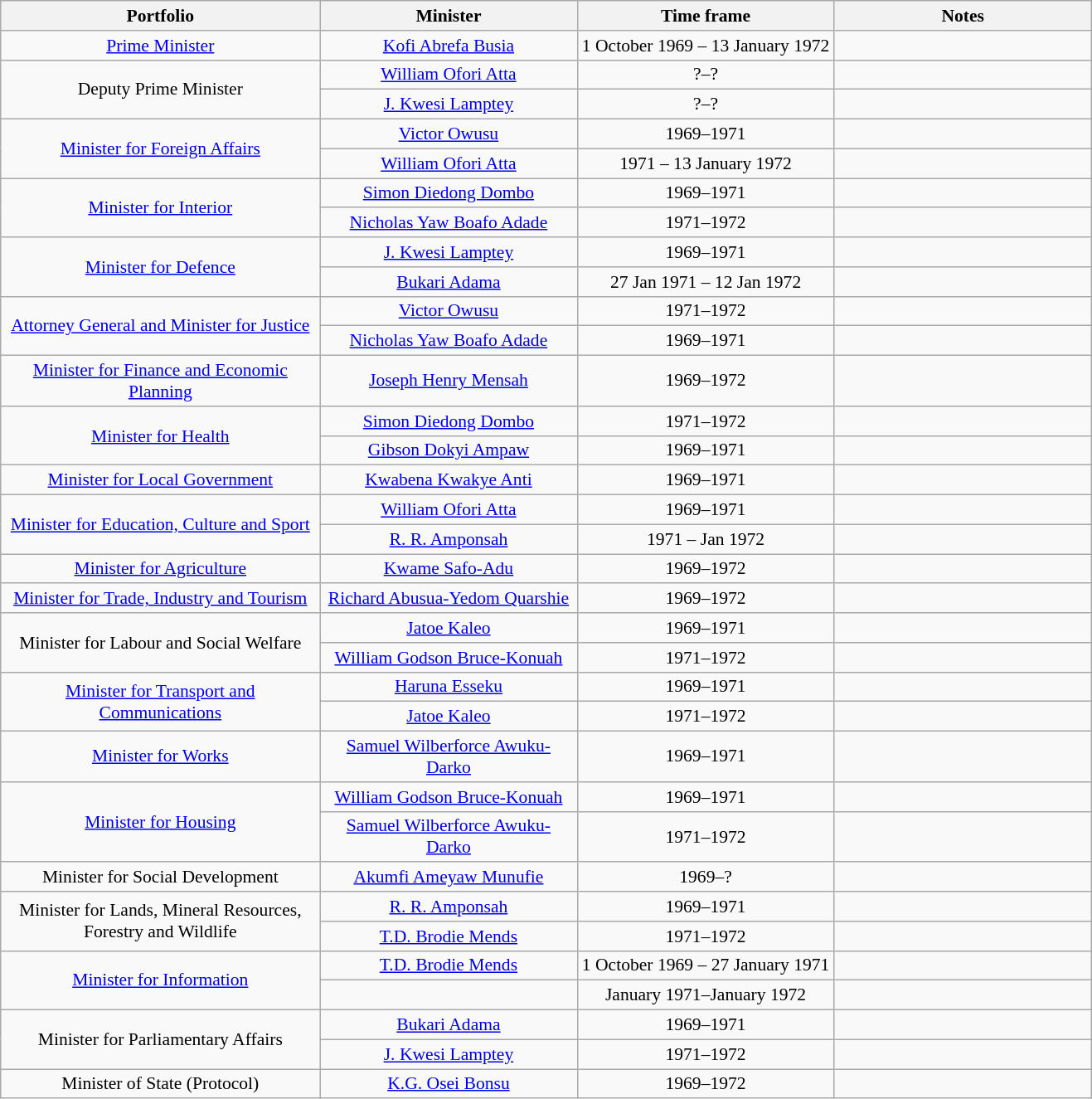<table class="wikitable" style="font-size:90%; text-align:center;">
<tr>
<th width=250>Portfolio</th>
<th width=200>Minister</th>
<th width=200>Time frame</th>
<th width=200>Notes</th>
</tr>
<tr>
<td><a href='#'>Prime Minister</a></td>
<td><a href='#'>Kofi Abrefa Busia</a></td>
<td>1 October 1969 – 13 January 1972</td>
<td></td>
</tr>
<tr>
<td rowspan=2>Deputy Prime Minister</td>
<td><a href='#'>William Ofori Atta</a></td>
<td>?–?</td>
<td></td>
</tr>
<tr>
<td><a href='#'>J. Kwesi Lamptey</a></td>
<td>?–?</td>
<td></td>
</tr>
<tr>
<td rowspan=2><a href='#'>Minister for Foreign Affairs</a></td>
<td><a href='#'>Victor Owusu</a></td>
<td>1969–1971</td>
<td></td>
</tr>
<tr>
<td><a href='#'>William Ofori Atta</a></td>
<td>1971 – 13 January 1972</td>
<td></td>
</tr>
<tr>
<td rowspan=2><a href='#'>Minister for Interior</a></td>
<td><a href='#'>Simon Diedong Dombo</a></td>
<td>1969–1971</td>
<td></td>
</tr>
<tr>
<td><a href='#'>Nicholas Yaw Boafo Adade</a></td>
<td>1971–1972</td>
<td></td>
</tr>
<tr>
<td rowspan=2><a href='#'>Minister for Defence</a></td>
<td><a href='#'>J. Kwesi Lamptey</a></td>
<td>1969–1971</td>
<td></td>
</tr>
<tr>
<td><a href='#'>Bukari Adama</a></td>
<td>27 Jan 1971 – 12 Jan 1972</td>
<td></td>
</tr>
<tr>
<td rowspan=2><a href='#'>Attorney General and Minister for Justice</a></td>
<td><a href='#'>Victor Owusu</a></td>
<td>1971–1972</td>
<td></td>
</tr>
<tr>
<td><a href='#'>Nicholas Yaw Boafo Adade</a></td>
<td>1969–1971</td>
<td></td>
</tr>
<tr>
<td><a href='#'>Minister for Finance and Economic Planning</a></td>
<td><a href='#'>Joseph Henry Mensah</a></td>
<td>1969–1972</td>
<td></td>
</tr>
<tr>
<td rowspan=2><a href='#'>Minister for Health</a></td>
<td><a href='#'>Simon Diedong Dombo</a></td>
<td>1971–1972</td>
<td></td>
</tr>
<tr>
<td><a href='#'>Gibson Dokyi Ampaw</a></td>
<td>1969–1971</td>
<td></td>
</tr>
<tr>
<td><a href='#'>Minister for Local Government</a></td>
<td><a href='#'>Kwabena Kwakye Anti</a></td>
<td>1969–1971</td>
<td></td>
</tr>
<tr>
<td rowspan=2><a href='#'>Minister for Education, Culture and Sport</a></td>
<td><a href='#'>William Ofori Atta</a></td>
<td>1969–1971</td>
<td></td>
</tr>
<tr>
<td><a href='#'>R. R. Amponsah</a></td>
<td>1971 – Jan 1972</td>
<td></td>
</tr>
<tr>
<td><a href='#'>Minister for Agriculture</a></td>
<td><a href='#'>Kwame Safo-Adu</a></td>
<td>1969–1972</td>
<td></td>
</tr>
<tr>
<td><a href='#'>Minister for Trade, Industry and Tourism</a></td>
<td><a href='#'>Richard Abusua-Yedom Quarshie</a></td>
<td>1969–1972</td>
<td></td>
</tr>
<tr>
<td rowspan=2>Minister for Labour and Social Welfare</td>
<td><a href='#'>Jatoe Kaleo</a></td>
<td>1969–1971</td>
<td></td>
</tr>
<tr>
<td><a href='#'>William Godson Bruce-Konuah</a></td>
<td>1971–1972</td>
<td></td>
</tr>
<tr>
<td rowspan=2><a href='#'>Minister for Transport and Communications</a></td>
<td><a href='#'>Haruna Esseku</a></td>
<td>1969–1971</td>
<td></td>
</tr>
<tr>
<td><a href='#'>Jatoe Kaleo</a></td>
<td>1971–1972</td>
<td></td>
</tr>
<tr>
<td><a href='#'>Minister for Works</a></td>
<td><a href='#'>Samuel Wilberforce Awuku-Darko</a></td>
<td>1969–1971</td>
<td></td>
</tr>
<tr>
<td rowspan=2><a href='#'>Minister for Housing</a></td>
<td><a href='#'>William Godson Bruce-Konuah</a></td>
<td>1969–1971</td>
<td></td>
</tr>
<tr>
<td><a href='#'>Samuel Wilberforce Awuku-Darko</a></td>
<td>1971–1972</td>
<td></td>
</tr>
<tr>
<td>Minister for Social Development</td>
<td><a href='#'>Akumfi Ameyaw Munufie</a></td>
<td>1969–?</td>
<td></td>
</tr>
<tr>
<td rowspan=2>Minister for Lands, Mineral Resources, Forestry and Wildlife</td>
<td><a href='#'>R. R. Amponsah</a></td>
<td>1969–1971</td>
<td></td>
</tr>
<tr>
<td><a href='#'>T.D. Brodie Mends</a></td>
<td>1971–1972</td>
<td></td>
</tr>
<tr>
<td rowspan=2><a href='#'>Minister for Information</a></td>
<td><a href='#'>T.D. Brodie Mends</a></td>
<td>1 October 1969 – 27 January 1971</td>
<td></td>
</tr>
<tr>
<td></td>
<td>January 1971–January 1972</td>
<td></td>
</tr>
<tr>
<td rowspan=2>Minister for Parliamentary Affairs</td>
<td><a href='#'>Bukari Adama</a></td>
<td>1969–1971</td>
<td></td>
</tr>
<tr>
<td><a href='#'>J. Kwesi Lamptey</a></td>
<td>1971–1972</td>
<td></td>
</tr>
<tr>
<td>Minister of State (Protocol)</td>
<td><a href='#'>K.G. Osei Bonsu</a></td>
<td>1969–1972</td>
<td></td>
</tr>
</table>
